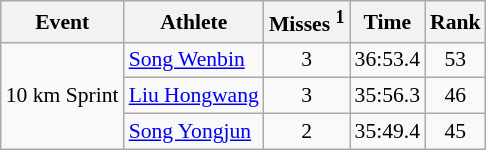<table class="wikitable" style="font-size:90%">
<tr>
<th>Event</th>
<th>Athlete</th>
<th>Misses <sup>1</sup></th>
<th>Time</th>
<th>Rank</th>
</tr>
<tr>
<td rowspan="3">10 km Sprint</td>
<td><a href='#'>Song Wenbin</a></td>
<td align="center">3</td>
<td align="center">36:53.4</td>
<td align="center">53</td>
</tr>
<tr>
<td><a href='#'>Liu Hongwang</a></td>
<td align="center">3</td>
<td align="center">35:56.3</td>
<td align="center">46</td>
</tr>
<tr>
<td><a href='#'>Song Yongjun</a></td>
<td align="center">2</td>
<td align="center">35:49.4</td>
<td align="center">45</td>
</tr>
</table>
